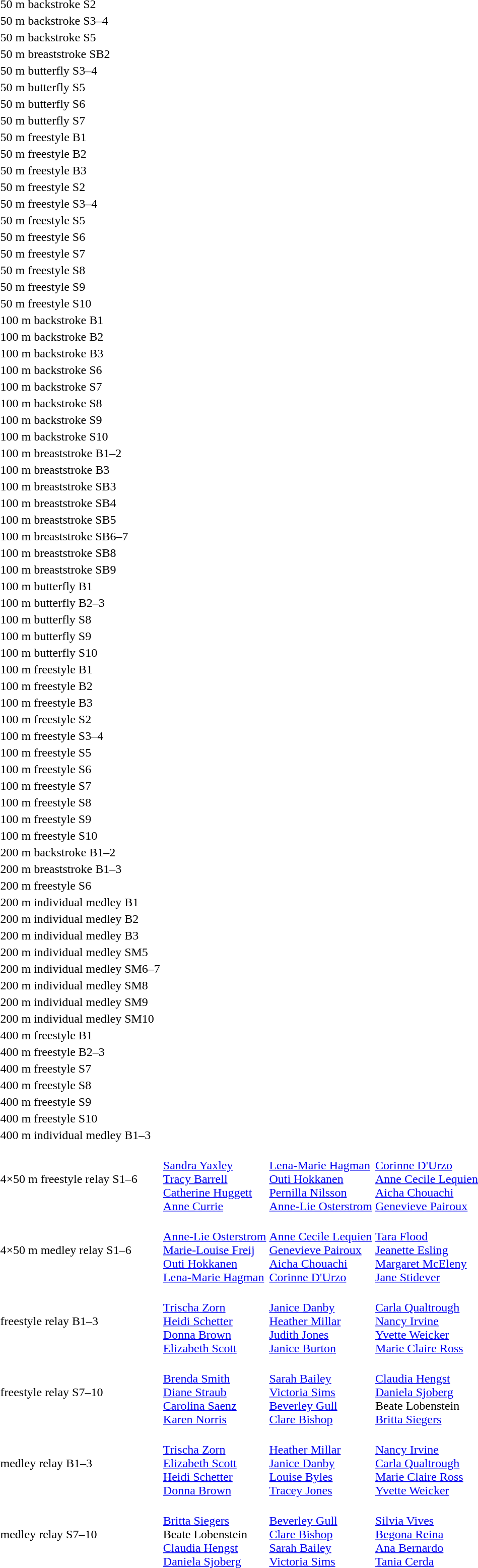<table>
<tr>
<td>50 m backstroke S2<br></td>
<td></td>
<td></td>
<td></td>
</tr>
<tr>
<td>50 m backstroke S3–4<br></td>
<td></td>
<td></td>
<td></td>
</tr>
<tr>
<td>50 m backstroke S5<br></td>
<td></td>
<td></td>
<td></td>
</tr>
<tr>
<td>50 m breaststroke SB2<br></td>
<td></td>
<td></td>
<td></td>
</tr>
<tr>
<td>50 m butterfly S3–4<br></td>
<td></td>
<td></td>
<td></td>
</tr>
<tr>
<td>50 m butterfly S5<br></td>
<td></td>
<td></td>
<td></td>
</tr>
<tr>
<td>50 m butterfly S6<br></td>
<td></td>
<td></td>
<td></td>
</tr>
<tr>
<td>50 m butterfly S7<br></td>
<td></td>
<td></td>
<td></td>
</tr>
<tr>
<td>50 m freestyle B1<br></td>
<td></td>
<td></td>
<td></td>
</tr>
<tr>
<td>50 m freestyle B2<br></td>
<td></td>
<td></td>
<td></td>
</tr>
<tr>
<td rowspan="2">50 m freestyle B3<br></td>
<td rowspan="2"></td>
<td rowspan="2"></td>
<td></td>
</tr>
<tr>
<td></td>
</tr>
<tr>
<td>50 m freestyle S2<br></td>
<td></td>
<td></td>
<td></td>
</tr>
<tr>
<td>50 m freestyle S3–4<br></td>
<td></td>
<td></td>
<td></td>
</tr>
<tr>
<td>50 m freestyle S5<br></td>
<td></td>
<td></td>
<td></td>
</tr>
<tr>
<td>50 m freestyle S6<br></td>
<td></td>
<td></td>
<td></td>
</tr>
<tr>
<td>50 m freestyle S7<br></td>
<td></td>
<td></td>
<td></td>
</tr>
<tr>
<td>50 m freestyle S8<br></td>
<td></td>
<td></td>
<td></td>
</tr>
<tr>
<td>50 m freestyle S9<br></td>
<td></td>
<td></td>
<td></td>
</tr>
<tr>
<td>50 m freestyle S10<br></td>
<td></td>
<td></td>
<td></td>
</tr>
<tr>
<td>100 m backstroke B1<br></td>
<td></td>
<td></td>
<td></td>
</tr>
<tr>
<td>100 m backstroke B2<br></td>
<td></td>
<td></td>
<td></td>
</tr>
<tr>
<td>100 m backstroke B3<br></td>
<td></td>
<td></td>
<td></td>
</tr>
<tr>
<td>100 m backstroke S6<br></td>
<td></td>
<td></td>
<td></td>
</tr>
<tr>
<td>100 m backstroke S7<br></td>
<td></td>
<td></td>
<td></td>
</tr>
<tr>
<td>100 m backstroke S8<br></td>
<td></td>
<td></td>
<td></td>
</tr>
<tr>
<td>100 m backstroke S9<br></td>
<td></td>
<td></td>
<td></td>
</tr>
<tr>
<td>100 m backstroke S10<br></td>
<td></td>
<td></td>
<td></td>
</tr>
<tr>
<td>100 m breaststroke B1–2<br></td>
<td></td>
<td></td>
<td></td>
</tr>
<tr>
<td>100 m breaststroke B3<br></td>
<td></td>
<td></td>
<td></td>
</tr>
<tr>
<td>100 m breaststroke SB3<br></td>
<td></td>
<td></td>
<td></td>
</tr>
<tr>
<td>100 m breaststroke SB4<br></td>
<td></td>
<td></td>
<td></td>
</tr>
<tr>
<td>100 m breaststroke SB5<br></td>
<td></td>
<td></td>
<td></td>
</tr>
<tr>
<td>100 m breaststroke SB6–7<br></td>
<td></td>
<td></td>
<td></td>
</tr>
<tr>
<td>100 m breaststroke SB8<br></td>
<td></td>
<td></td>
<td></td>
</tr>
<tr>
<td>100 m breaststroke SB9<br></td>
<td></td>
<td></td>
<td></td>
</tr>
<tr>
<td>100 m butterfly B1<br></td>
<td></td>
<td></td>
<td></td>
</tr>
<tr>
<td>100 m butterfly B2–3<br></td>
<td></td>
<td></td>
<td></td>
</tr>
<tr>
<td>100 m butterfly S8<br></td>
<td></td>
<td></td>
<td></td>
</tr>
<tr>
<td>100 m butterfly S9<br></td>
<td></td>
<td></td>
<td></td>
</tr>
<tr>
<td>100 m butterfly S10<br></td>
<td></td>
<td></td>
<td></td>
</tr>
<tr>
<td>100 m freestyle B1<br></td>
<td></td>
<td></td>
<td></td>
</tr>
<tr>
<td>100 m freestyle B2<br></td>
<td></td>
<td></td>
<td></td>
</tr>
<tr>
<td>100 m freestyle B3<br></td>
<td></td>
<td></td>
<td></td>
</tr>
<tr>
<td>100 m freestyle S2<br></td>
<td></td>
<td></td>
<td></td>
</tr>
<tr>
<td>100 m freestyle S3–4<br></td>
<td></td>
<td></td>
<td></td>
</tr>
<tr>
<td>100 m freestyle S5<br></td>
<td></td>
<td></td>
<td></td>
</tr>
<tr>
<td>100 m freestyle S6<br></td>
<td></td>
<td></td>
<td></td>
</tr>
<tr>
<td>100 m freestyle S7<br></td>
<td></td>
<td></td>
<td></td>
</tr>
<tr>
<td>100 m freestyle S8<br></td>
<td></td>
<td></td>
<td></td>
</tr>
<tr>
<td>100 m freestyle S9<br></td>
<td></td>
<td></td>
<td></td>
</tr>
<tr>
<td>100 m freestyle S10<br></td>
<td></td>
<td></td>
<td></td>
</tr>
<tr>
<td>200 m backstroke B1–2<br></td>
<td></td>
<td></td>
<td></td>
</tr>
<tr>
<td>200 m breaststroke B1–3<br></td>
<td></td>
<td></td>
<td></td>
</tr>
<tr>
<td>200 m freestyle S6<br></td>
<td></td>
<td></td>
<td></td>
</tr>
<tr>
<td>200 m individual medley B1<br></td>
<td></td>
<td></td>
<td></td>
</tr>
<tr>
<td>200 m individual medley B2<br></td>
<td></td>
<td></td>
<td></td>
</tr>
<tr>
<td>200 m individual medley B3<br></td>
<td></td>
<td></td>
<td></td>
</tr>
<tr>
<td>200 m individual medley SM5<br></td>
<td></td>
<td></td>
<td></td>
</tr>
<tr>
<td>200 m individual medley SM6–7<br></td>
<td></td>
<td></td>
<td></td>
</tr>
<tr>
<td>200 m individual medley SM8<br></td>
<td></td>
<td></td>
<td></td>
</tr>
<tr>
<td>200 m individual medley SM9<br></td>
<td></td>
<td></td>
<td></td>
</tr>
<tr>
<td>200 m individual medley SM10<br></td>
<td></td>
<td></td>
<td></td>
</tr>
<tr>
<td>400 m freestyle B1<br></td>
<td></td>
<td></td>
<td></td>
</tr>
<tr>
<td>400 m freestyle B2–3<br></td>
<td></td>
<td></td>
<td></td>
</tr>
<tr>
<td>400 m freestyle S7<br></td>
<td></td>
<td></td>
<td></td>
</tr>
<tr>
<td>400 m freestyle S8<br></td>
<td></td>
<td></td>
<td></td>
</tr>
<tr>
<td>400 m freestyle S9<br></td>
<td></td>
<td></td>
<td></td>
</tr>
<tr>
<td>400 m freestyle S10<br></td>
<td></td>
<td></td>
<td></td>
</tr>
<tr>
<td>400 m individual medley B1–3<br></td>
<td></td>
<td></td>
<td></td>
</tr>
<tr>
<td>4×50 m freestyle relay S1–6<br></td>
<td valign=top> <br> <a href='#'>Sandra Yaxley</a> <br> <a href='#'>Tracy Barrell</a> <br> <a href='#'>Catherine Huggett</a> <br> <a href='#'>Anne Currie</a></td>
<td valign=top> <br> <a href='#'>Lena-Marie Hagman</a> <br> <a href='#'>Outi Hokkanen</a> <br> <a href='#'>Pernilla Nilsson</a> <br> <a href='#'>Anne-Lie Osterstrom</a></td>
<td valign=top> <br> <a href='#'>Corinne D'Urzo</a> <br> <a href='#'>Anne Cecile Lequien</a> <br> <a href='#'>Aicha Chouachi</a> <br> <a href='#'>Genevieve Pairoux</a></td>
</tr>
<tr>
<td>4×50 m medley relay S1–6<br></td>
<td valign=top> <br> <a href='#'>Anne-Lie Osterstrom</a> <br> <a href='#'>Marie-Louise Freij</a> <br> <a href='#'>Outi Hokkanen</a> <br> <a href='#'>Lena-Marie Hagman</a></td>
<td valign=top> <br> <a href='#'>Anne Cecile Lequien</a> <br> <a href='#'>Genevieve Pairoux</a> <br> <a href='#'>Aicha Chouachi</a> <br> <a href='#'>Corinne D'Urzo</a></td>
<td valign=top> <br> <a href='#'>Tara Flood</a> <br> <a href='#'>Jeanette Esling</a> <br> <a href='#'>Margaret McEleny</a> <br> <a href='#'>Jane Stidever</a></td>
</tr>
<tr>
<td> freestyle relay B1–3<br></td>
<td valign=top> <br> <a href='#'>Trischa Zorn</a> <br> <a href='#'>Heidi Schetter</a> <br> <a href='#'>Donna Brown</a> <br> <a href='#'>Elizabeth Scott</a></td>
<td valign=top> <br> <a href='#'>Janice Danby</a> <br> <a href='#'>Heather Millar</a> <br> <a href='#'>Judith Jones</a> <br> <a href='#'>Janice Burton</a></td>
<td valign=top> <br> <a href='#'>Carla Qualtrough</a> <br> <a href='#'>Nancy Irvine</a> <br> <a href='#'>Yvette Weicker</a> <br> <a href='#'>Marie Claire Ross</a></td>
</tr>
<tr>
<td> freestyle relay S7–10<br></td>
<td valign=top> <br> <a href='#'>Brenda Smith</a> <br> <a href='#'>Diane Straub</a> <br> <a href='#'>Carolina Saenz</a> <br> <a href='#'>Karen Norris</a></td>
<td valign=top> <br> <a href='#'>Sarah Bailey</a> <br> <a href='#'>Victoria Sims</a> <br> <a href='#'>Beverley Gull</a> <br> <a href='#'>Clare Bishop</a></td>
<td valign=top> <br> <a href='#'>Claudia Hengst</a> <br> <a href='#'>Daniela Sjoberg</a> <br> Beate Lobenstein <br> <a href='#'>Britta Siegers</a></td>
</tr>
<tr>
<td> medley relay B1–3<br></td>
<td valign=top> <br> <a href='#'>Trischa Zorn</a> <br> <a href='#'>Elizabeth Scott</a> <br> <a href='#'>Heidi Schetter</a> <br> <a href='#'>Donna Brown</a></td>
<td valign=top> <br> <a href='#'>Heather Millar</a> <br> <a href='#'>Janice Danby</a> <br> <a href='#'>Louise Byles</a> <br> <a href='#'>Tracey Jones</a></td>
<td valign=top> <br> <a href='#'>Nancy Irvine</a> <br> <a href='#'>Carla Qualtrough</a> <br> <a href='#'>Marie Claire Ross</a> <br> <a href='#'>Yvette Weicker</a></td>
</tr>
<tr>
<td> medley relay S7–10<br></td>
<td valign=top> <br> <a href='#'>Britta Siegers</a> <br> Beate Lobenstein <br> <a href='#'>Claudia Hengst</a> <br> <a href='#'>Daniela Sjoberg</a></td>
<td valign=top> <br> <a href='#'>Beverley Gull</a> <br> <a href='#'>Clare Bishop</a> <br> <a href='#'>Sarah Bailey</a> <br> <a href='#'>Victoria Sims</a></td>
<td valign=top> <br> <a href='#'>Silvia Vives</a> <br> <a href='#'>Begona Reina</a> <br> <a href='#'>Ana Bernardo</a> <br> <a href='#'>Tania Cerda</a></td>
</tr>
</table>
